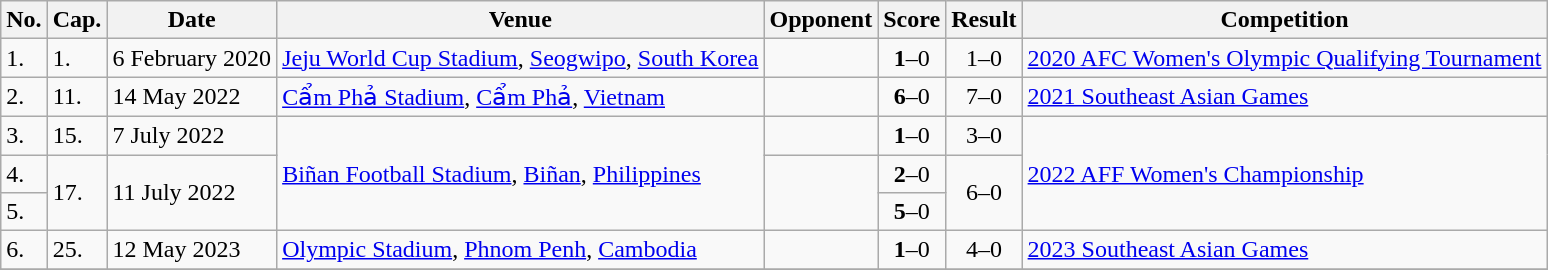<table class="wikitable">
<tr>
<th>No.</th>
<th>Cap.</th>
<th>Date</th>
<th>Venue</th>
<th>Opponent</th>
<th>Score</th>
<th>Result</th>
<th>Competition</th>
</tr>
<tr>
<td>1.</td>
<td>1.</td>
<td>6 February 2020</td>
<td><a href='#'>Jeju World Cup Stadium</a>, <a href='#'>Seogwipo</a>, <a href='#'>South Korea</a></td>
<td></td>
<td align=center><strong>1</strong>–0</td>
<td align=center>1–0</td>
<td><a href='#'>2020 AFC Women's Olympic Qualifying Tournament</a></td>
</tr>
<tr>
<td>2.</td>
<td>11.</td>
<td>14 May 2022</td>
<td><a href='#'>Cẩm Phả Stadium</a>, <a href='#'>Cẩm Phả</a>, <a href='#'>Vietnam</a></td>
<td></td>
<td align=center><strong>6</strong>–0</td>
<td align=center>7–0</td>
<td><a href='#'>2021 Southeast Asian Games</a></td>
</tr>
<tr>
<td>3.</td>
<td>15.</td>
<td>7 July 2022</td>
<td rowspan=3><a href='#'>Biñan Football Stadium</a>, <a href='#'>Biñan</a>, <a href='#'>Philippines</a></td>
<td></td>
<td align=center><strong>1</strong>–0</td>
<td align=center>3–0</td>
<td rowspan=3><a href='#'>2022 AFF Women's Championship</a></td>
</tr>
<tr>
<td>4.</td>
<td rowspan=2>17.</td>
<td rowspan=2>11 July 2022</td>
<td rowspan=2></td>
<td align=center><strong>2</strong>–0</td>
<td rowspan=2 align=center>6–0</td>
</tr>
<tr>
<td>5.</td>
<td align=center><strong>5</strong>–0</td>
</tr>
<tr>
<td>6.</td>
<td>25.</td>
<td>12 May 2023</td>
<td><a href='#'>Olympic Stadium</a>, <a href='#'>Phnom Penh</a>, <a href='#'>Cambodia</a></td>
<td></td>
<td align=center><strong>1</strong>–0</td>
<td align=center>4–0</td>
<td><a href='#'>2023 Southeast Asian Games</a></td>
</tr>
<tr>
</tr>
</table>
